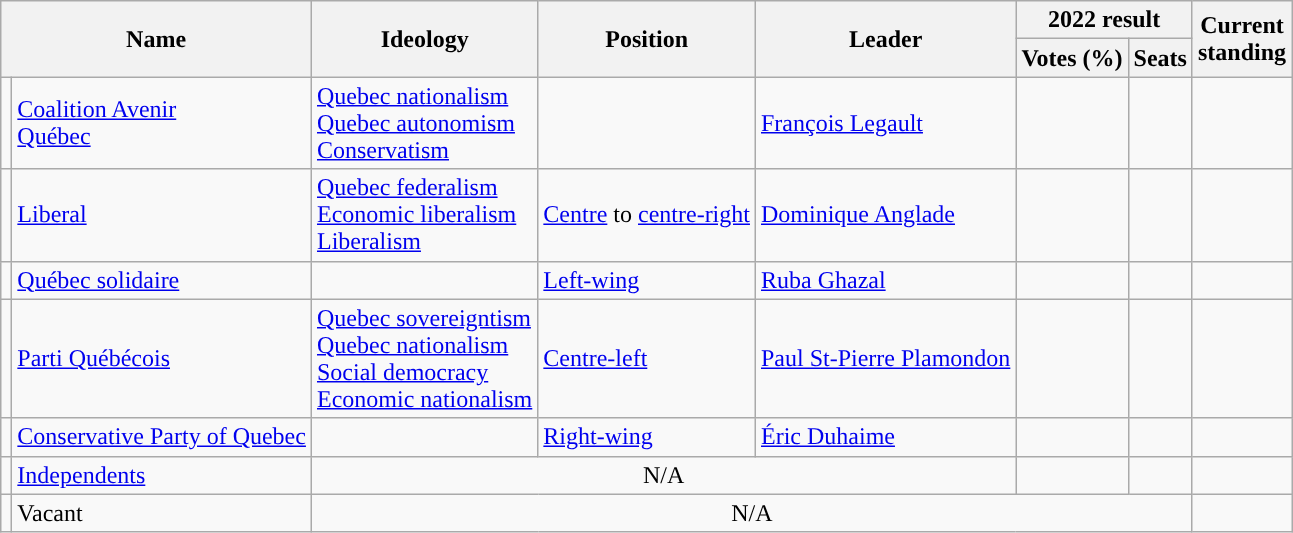<table class="wikitable">
<tr>
<th colspan="2" rowspan="2">Name</th>
<th rowspan="2">Ideology</th>
<th rowspan="2">Position</th>
<th rowspan="2">Leader</th>
<th colspan="2">2022 result</th>
<th rowspan="2">Current<br>standing</th>
</tr>
<tr>
<th>Votes (%)</th>
<th>Seats</th>
</tr>
<tr>
<td style="background:"></td>
<td><a href='#'>Coalition Avenir<br>Québec</a></td>
<td><a href='#'>Quebec nationalism</a><br><a href='#'>Quebec autonomism</a><br><a href='#'>Conservatism</a></td>
<td></td>
<td><a href='#'>François Legault</a></td>
<td></td>
<td></td>
<td></td>
</tr>
<tr>
<td style="background:"></td>
<td><a href='#'>Liberal</a></td>
<td><a href='#'>Quebec federalism</a><br><a href='#'>Economic liberalism</a><br><a href='#'>Liberalism</a></td>
<td><a href='#'>Centre</a> to <a href='#'>centre-right</a></td>
<td><a href='#'>Dominique Anglade</a></td>
<td></td>
<td></td>
<td></td>
</tr>
<tr>
<td style="background:"></td>
<td><a href='#'>Québec solidaire</a></td>
<td></td>
<td><a href='#'>Left-wing</a></td>
<td><a href='#'>Ruba Ghazal</a></td>
<td></td>
<td></td>
<td></td>
</tr>
<tr>
<td style="background:"></td>
<td><a href='#'>Parti Québécois</a></td>
<td><a href='#'>Quebec sovereigntism</a><br><a href='#'>Quebec nationalism</a><br><a href='#'>Social democracy</a><br><a href='#'>Economic nationalism</a></td>
<td><a href='#'>Centre-left</a></td>
<td><a href='#'>Paul St-Pierre Plamondon</a></td>
<td></td>
<td></td>
<td></td>
</tr>
<tr>
<td style="background:"></td>
<td><a href='#'>Conservative Party of Quebec</a></td>
<td></td>
<td><a href='#'>Right-wing</a></td>
<td><a href='#'>Éric Duhaime</a></td>
<td></td>
<td></td>
<td></td>
</tr>
<tr>
<td style="background:"></td>
<td><a href='#'>Independents</a></td>
<td colspan="3" style="text-align:center;">N/A</td>
<td></td>
<td></td>
<td></td>
</tr>
<tr>
<td style="background:"></td>
<td>Vacant</td>
<td colspan="5" style="text-align:center;">N/A</td>
<td></td>
</tr>
</table>
